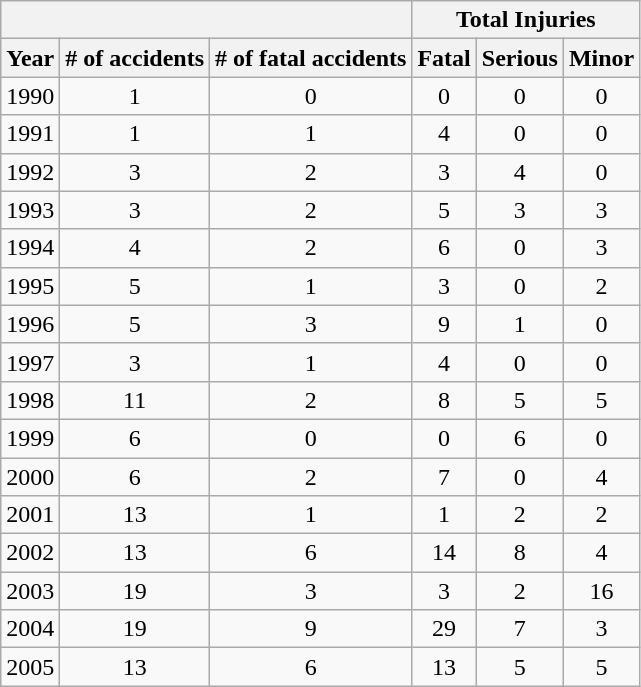<table class="wikitable">
<tr>
<th colspan="3"> </th>
<th colspan="3">Total Injuries</th>
</tr>
<tr>
<th>Year</th>
<th># of accidents</th>
<th># of fatal accidents</th>
<th>Fatal</th>
<th>Serious</th>
<th>Minor</th>
</tr>
<tr align="center">
<td>1990</td>
<td>1</td>
<td>0</td>
<td>0</td>
<td>0</td>
<td>0</td>
</tr>
<tr align="center">
<td>1991</td>
<td>1</td>
<td>1</td>
<td>4</td>
<td>0</td>
<td>0</td>
</tr>
<tr align="center">
<td>1992</td>
<td>3</td>
<td>2</td>
<td>3</td>
<td>4</td>
<td>0</td>
</tr>
<tr align="center">
<td>1993</td>
<td>3</td>
<td>2</td>
<td>5</td>
<td>3</td>
<td>3</td>
</tr>
<tr align="center">
<td>1994</td>
<td>4</td>
<td>2</td>
<td>6</td>
<td>0</td>
<td>3</td>
</tr>
<tr align="center">
<td>1995</td>
<td>5</td>
<td>1</td>
<td>3</td>
<td>0</td>
<td>2</td>
</tr>
<tr align="center">
<td>1996</td>
<td>5</td>
<td>3</td>
<td>9</td>
<td>1</td>
<td>0</td>
</tr>
<tr align="center">
<td>1997</td>
<td>3</td>
<td>1</td>
<td>4</td>
<td>0</td>
<td>0</td>
</tr>
<tr align="center">
<td>1998</td>
<td>11</td>
<td>2</td>
<td>8</td>
<td>5</td>
<td>5</td>
</tr>
<tr align="center">
<td>1999</td>
<td>6</td>
<td>0</td>
<td>0</td>
<td>6</td>
<td>0</td>
</tr>
<tr align="center">
<td>2000</td>
<td>6</td>
<td>2</td>
<td>7</td>
<td>0</td>
<td>4</td>
</tr>
<tr align="center">
<td>2001</td>
<td>13</td>
<td>1</td>
<td>1</td>
<td>2</td>
<td>2</td>
</tr>
<tr align="center">
<td>2002</td>
<td>13</td>
<td>6</td>
<td>14</td>
<td>8</td>
<td>4</td>
</tr>
<tr align="center">
<td>2003</td>
<td>19</td>
<td>3</td>
<td>3</td>
<td>2</td>
<td>16</td>
</tr>
<tr align="center">
<td>2004</td>
<td>19</td>
<td>9</td>
<td>29</td>
<td>7</td>
<td>3</td>
</tr>
<tr align="center">
<td>2005</td>
<td>13</td>
<td>6</td>
<td>13</td>
<td>5</td>
<td>5</td>
</tr>
</table>
